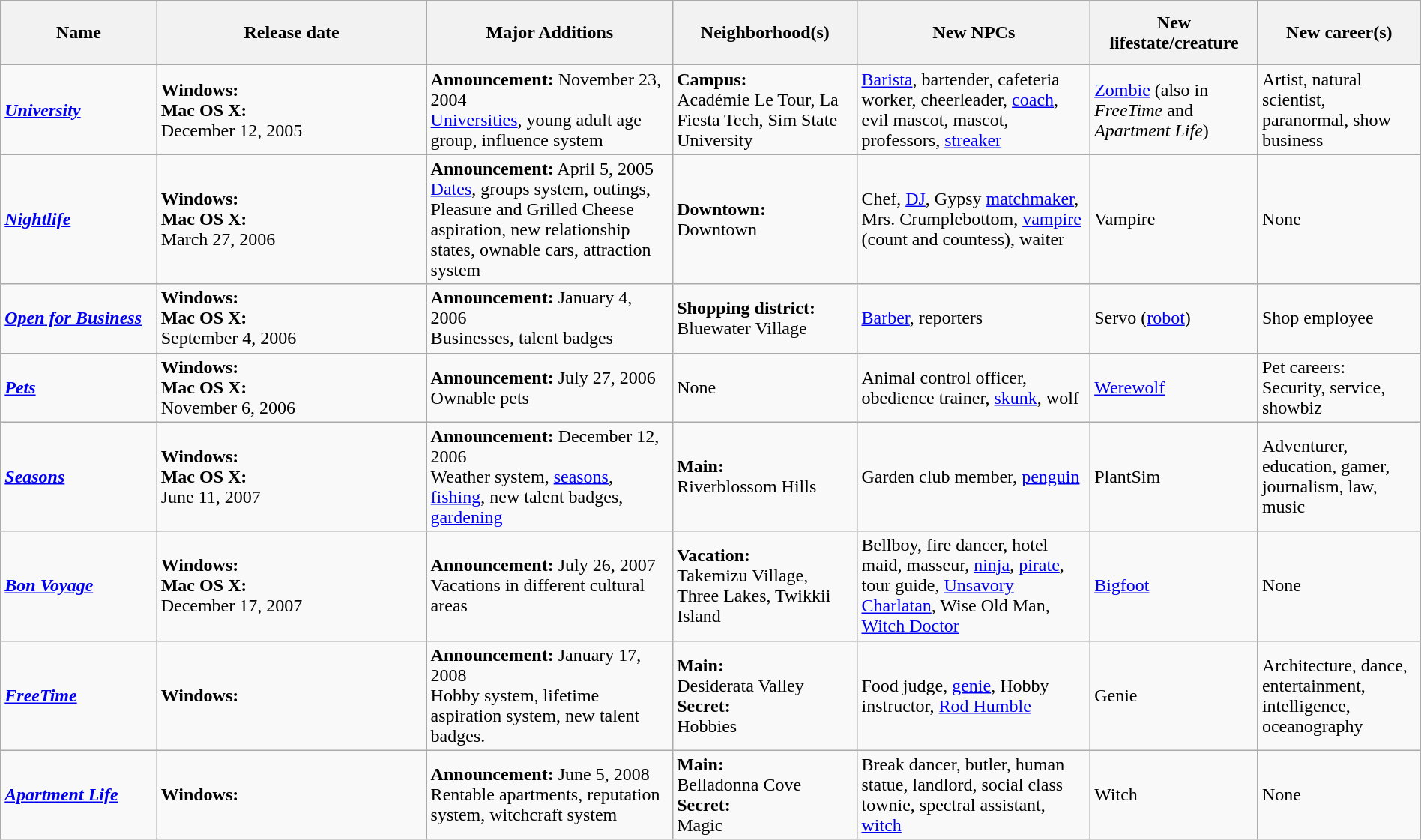<table class="wikitable" style="width: 100%;">
<tr>
<th style="width: 11%;height:50px;">Name</th>
<th style="width: 19%;">Release date</th>
<th>Major Additions</th>
<th style="width: 13%;">Neighborhood(s)</th>
<th>New NPCs</th>
<th>New lifestate/creature</th>
<th>New career(s)</th>
</tr>
<tr>
<td><strong><em><a href='#'>University</a></em></strong></td>
<td><strong>Windows:</strong><br>  <strong>Mac OS X:</strong><br>December 12, 2005</td>
<td><strong>Announcement:</strong> November 23, 2004<br><a href='#'>Universities</a>, young adult age group, influence system</td>
<td><strong>Campus:</strong><br>Académie Le Tour, La Fiesta Tech, Sim State University</td>
<td><a href='#'>Barista</a>, bartender, cafeteria worker, cheerleader, <a href='#'>coach</a>, evil mascot, mascot, professors, <a href='#'>streaker</a></td>
<td><a href='#'>Zombie</a> (also in <em>FreeTime</em> and <em>Apartment Life</em>)</td>
<td>Artist, natural scientist, paranormal, show business</td>
</tr>
<tr>
<td><strong><em><a href='#'>Nightlife</a></em></strong></td>
<td><strong>Windows:</strong><br>  <strong>Mac OS X:</strong><br>March 27, 2006</td>
<td><strong>Announcement:</strong> April 5, 2005<br><a href='#'>Dates</a>, groups system, outings, Pleasure and Grilled Cheese aspiration, new relationship states, ownable cars, attraction system</td>
<td><strong>Downtown:</strong><br>Downtown</td>
<td>Chef, <a href='#'>DJ</a>, Gypsy <a href='#'>matchmaker</a>, Mrs. Crumplebottom, <a href='#'>vampire</a> (count and countess), waiter</td>
<td>Vampire</td>
<td>None</td>
</tr>
<tr>
<td><strong><em><a href='#'>Open for Business</a></em></strong></td>
<td><strong>Windows:</strong><br>  <strong>Mac OS X:</strong><br>September 4, 2006</td>
<td><strong>Announcement:</strong> January 4, 2006<br>Businesses, talent badges</td>
<td><strong>Shopping district:</strong><br>Bluewater Village</td>
<td><a href='#'>Barber</a>, reporters</td>
<td>Servo (<a href='#'>robot</a>)</td>
<td>Shop employee</td>
</tr>
<tr>
<td><strong><em><a href='#'>Pets</a></em></strong></td>
<td><strong>Windows:</strong><br>  <strong>Mac OS X:</strong><br>November 6, 2006</td>
<td><strong>Announcement:</strong> July 27, 2006<br>Ownable pets</td>
<td>None</td>
<td>Animal control officer, obedience trainer, <a href='#'>skunk</a>, wolf</td>
<td><a href='#'>Werewolf</a></td>
<td>Pet careers:<br>Security, service, showbiz</td>
</tr>
<tr>
<td><strong><em><a href='#'>Seasons</a></em></strong></td>
<td><strong>Windows:</strong><br>  <strong>Mac OS X:</strong><br>June 11, 2007</td>
<td><strong>Announcement:</strong> December 12, 2006<br>Weather system, <a href='#'>seasons</a>, <a href='#'>fishing</a>, new talent badges, <a href='#'>gardening</a></td>
<td><strong>Main:</strong><br>Riverblossom Hills</td>
<td>Garden club member, <a href='#'>penguin</a></td>
<td>PlantSim</td>
<td>Adventurer, education, gamer, journalism, law, music</td>
</tr>
<tr>
<td><strong><em><a href='#'>Bon Voyage</a></em></strong></td>
<td><strong>Windows:</strong><br>  <strong>Mac OS X:</strong><br>December 17, 2007</td>
<td><strong>Announcement:</strong> July 26, 2007<br>Vacations in different cultural areas</td>
<td><strong>Vacation:</strong><br>Takemizu Village, Three Lakes, Twikkii Island</td>
<td>Bellboy, fire dancer, hotel maid, masseur, <a href='#'>ninja</a>, <a href='#'>pirate</a>, tour guide, <a href='#'>Unsavory Charlatan</a>, Wise Old Man, <a href='#'>Witch Doctor</a></td>
<td><a href='#'>Bigfoot</a></td>
<td>None</td>
</tr>
<tr>
<td><strong><em><a href='#'>FreeTime</a></em></strong></td>
<td><strong>Windows:</strong><br>  </td>
<td><strong>Announcement:</strong> January 17, 2008<br>Hobby system, lifetime aspiration system, new talent badges.</td>
<td><strong>Main:</strong><br>Desiderata Valley<br><strong>Secret:</strong><br>Hobbies</td>
<td>Food judge, <a href='#'>genie</a>, Hobby instructor, <a href='#'>Rod Humble</a></td>
<td>Genie</td>
<td>Architecture, dance, entertainment, intelligence, oceanography</td>
</tr>
<tr>
<td><strong><em><a href='#'>Apartment Life</a></em></strong></td>
<td><strong>Windows:</strong><br>  </td>
<td><strong>Announcement:</strong> June 5, 2008<br>Rentable apartments, reputation system, witchcraft system</td>
<td><strong>Main:</strong><br>Belladonna Cove<br><strong>Secret:</strong><br>Magic</td>
<td>Break dancer, butler, human statue, landlord, social class townie, spectral assistant, <a href='#'>witch</a></td>
<td>Witch</td>
<td>None</td>
</tr>
</table>
